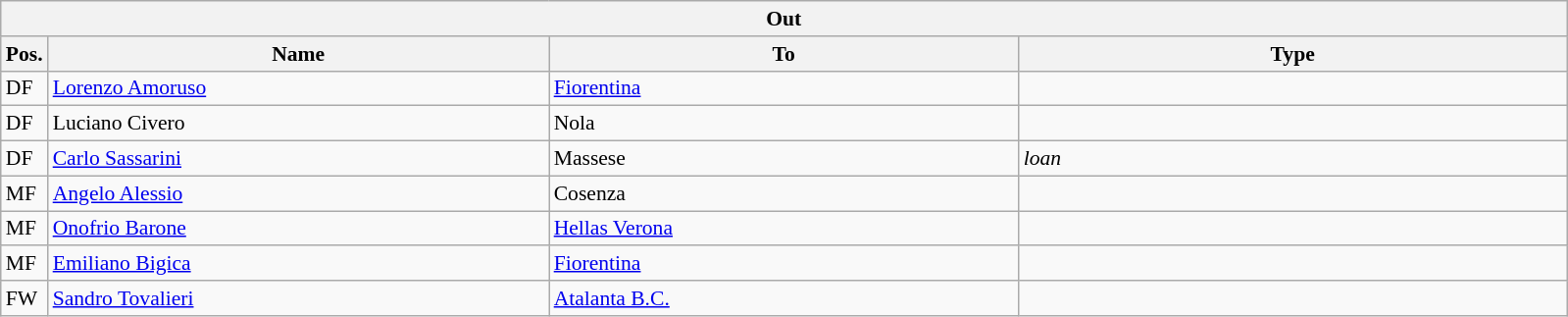<table class="wikitable" style="font-size:90%;">
<tr>
<th colspan="4">Out</th>
</tr>
<tr>
<th width=3%>Pos.</th>
<th width=32%>Name</th>
<th width=30%>To</th>
<th width=35%>Type</th>
</tr>
<tr>
<td>DF</td>
<td><a href='#'>Lorenzo Amoruso</a></td>
<td><a href='#'>Fiorentina</a></td>
<td></td>
</tr>
<tr>
<td>DF</td>
<td>Luciano Civero</td>
<td>Nola</td>
<td></td>
</tr>
<tr>
<td>DF</td>
<td><a href='#'>Carlo Sassarini</a></td>
<td>Massese</td>
<td><em>loan</em></td>
</tr>
<tr>
<td>MF</td>
<td><a href='#'>Angelo Alessio</a></td>
<td>Cosenza</td>
<td></td>
</tr>
<tr>
<td>MF</td>
<td><a href='#'>Onofrio Barone</a></td>
<td><a href='#'>Hellas Verona</a></td>
<td></td>
</tr>
<tr>
<td>MF</td>
<td><a href='#'>Emiliano Bigica</a></td>
<td><a href='#'>Fiorentina</a></td>
<td></td>
</tr>
<tr>
<td>FW</td>
<td><a href='#'>Sandro Tovalieri</a></td>
<td><a href='#'>Atalanta B.C.</a></td>
<td></td>
</tr>
</table>
